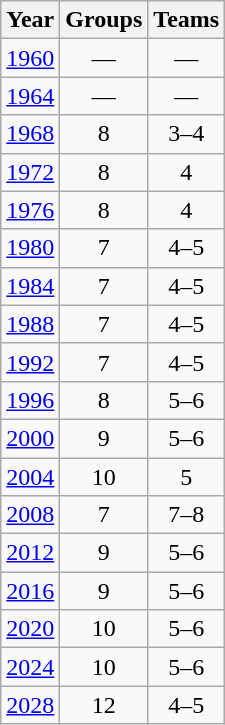<table class="wikitable" style="text-align:center; float:left; margin-right:1em">
<tr>
<th>Year</th>
<th>Groups</th>
<th>Teams</th>
</tr>
<tr>
<td><a href='#'>1960</a></td>
<td>—</td>
<td>—</td>
</tr>
<tr>
<td><a href='#'>1964</a></td>
<td>—</td>
<td>—</td>
</tr>
<tr>
<td><a href='#'>1968</a></td>
<td>8</td>
<td>3–4</td>
</tr>
<tr>
<td><a href='#'>1972</a></td>
<td>8</td>
<td>4</td>
</tr>
<tr>
<td><a href='#'>1976</a></td>
<td>8</td>
<td>4</td>
</tr>
<tr>
<td><a href='#'>1980</a></td>
<td>7</td>
<td>4–5</td>
</tr>
<tr>
<td><a href='#'>1984</a></td>
<td>7</td>
<td>4–5</td>
</tr>
<tr>
<td><a href='#'>1988</a></td>
<td>7</td>
<td>4–5</td>
</tr>
<tr>
<td><a href='#'>1992</a></td>
<td>7</td>
<td>4–5</td>
</tr>
<tr>
<td><a href='#'>1996</a></td>
<td>8</td>
<td>5–6</td>
</tr>
<tr>
<td><a href='#'>2000</a></td>
<td>9</td>
<td>5–6</td>
</tr>
<tr>
<td><a href='#'>2004</a></td>
<td>10</td>
<td>5</td>
</tr>
<tr>
<td><a href='#'>2008</a></td>
<td>7</td>
<td>7–8</td>
</tr>
<tr>
<td><a href='#'>2012</a></td>
<td>9</td>
<td>5–6</td>
</tr>
<tr>
<td><a href='#'>2016</a></td>
<td>9</td>
<td>5–6</td>
</tr>
<tr>
<td><a href='#'>2020</a></td>
<td>10</td>
<td>5–6</td>
</tr>
<tr>
<td><a href='#'>2024</a></td>
<td>10</td>
<td>5–6</td>
</tr>
<tr>
<td><a href='#'>2028</a></td>
<td>12</td>
<td>4–5</td>
</tr>
</table>
